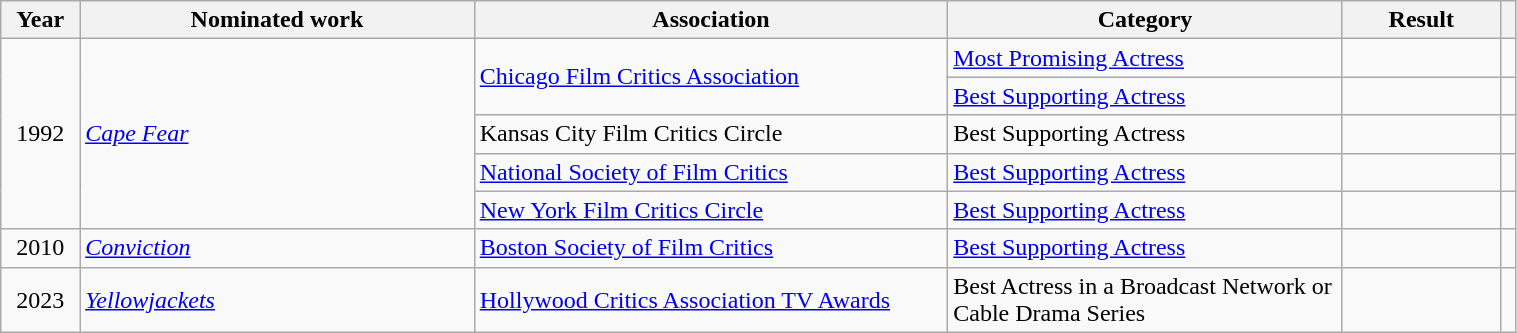<table class="wikitable" style="width:80%;">
<tr>
<th width=5%>Year</th>
<th style="width:25%;">Nominated work</th>
<th style="width:30%;">Association</th>
<th style="width:25%;">Category</th>
<th style="width:10%;">Result</th>
<th width=1%></th>
</tr>
<tr>
<td rowspan="5" style="text-align:center;">1992</td>
<td rowspan="5"><em><a href='#'>Cape Fear</a></em></td>
<td rowspan="2"><a href='#'>Chicago Film Critics Association</a></td>
<td><a href='#'>Most Promising Actress</a></td>
<td></td>
<td style="text-align:center;"></td>
</tr>
<tr>
<td><a href='#'>Best Supporting Actress</a></td>
<td></td>
<td style="text-align:center;"></td>
</tr>
<tr>
<td>Kansas City Film Critics Circle</td>
<td>Best Supporting Actress</td>
<td></td>
<td style="text-align:center;"></td>
</tr>
<tr>
<td><a href='#'>National Society of Film Critics</a></td>
<td><a href='#'>Best Supporting Actress</a></td>
<td></td>
<td style="text-align:center;"></td>
</tr>
<tr>
<td><a href='#'>New York Film Critics Circle</a></td>
<td><a href='#'>Best Supporting Actress</a></td>
<td></td>
<td style="text-align:center;"></td>
</tr>
<tr>
<td style="text-align:center;">2010</td>
<td><em><a href='#'>Conviction</a></em></td>
<td><a href='#'>Boston Society of Film Critics</a></td>
<td><a href='#'>Best Supporting Actress</a></td>
<td></td>
<td style="text-align:center;"></td>
</tr>
<tr>
<td style="text-align:center;">2023</td>
<td><em><a href='#'>Yellowjackets</a></em></td>
<td><a href='#'>Hollywood Critics Association TV Awards</a></td>
<td>Best Actress in a Broadcast Network or Cable Drama Series</td>
<td></td>
<td style="text-align:center;"></td>
</tr>
</table>
